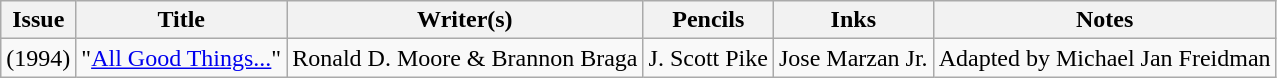<table class="wikitable">
<tr>
<th>Issue</th>
<th>Title</th>
<th>Writer(s)</th>
<th>Pencils</th>
<th>Inks</th>
<th>Notes</th>
</tr>
<tr>
<td>(1994)</td>
<td>"<a href='#'>All Good Things...</a>"</td>
<td>Ronald D. Moore & Brannon Braga</td>
<td>J. Scott Pike</td>
<td>Jose Marzan Jr.</td>
<td>Adapted by Michael Jan Freidman</td>
</tr>
</table>
